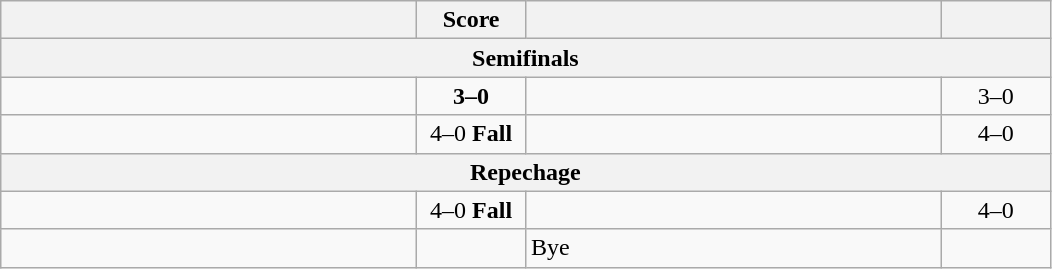<table class="wikitable" style="text-align: left;">
<tr>
<th align="right" width="270"></th>
<th width="65">Score</th>
<th align="left" width="270"></th>
<th width="65"></th>
</tr>
<tr>
<th colspan=4>Semifinals</th>
</tr>
<tr>
<td><strong></strong></td>
<td align="center"><strong>3–0</strong></td>
<td></td>
<td align=center>3–0 <strong></strong></td>
</tr>
<tr>
<td><strong></strong></td>
<td align="center">4–0 <strong>Fall</strong></td>
<td></td>
<td align=center>4–0 <strong></strong></td>
</tr>
<tr>
<th colspan=4>Repechage</th>
</tr>
<tr>
<td><strong></strong></td>
<td align="center">4–0 <strong>Fall</strong></td>
<td></td>
<td align=center>4–0 <strong></strong></td>
</tr>
<tr>
<td><strong></strong></td>
<td></td>
<td>Bye</td>
<td></td>
</tr>
</table>
